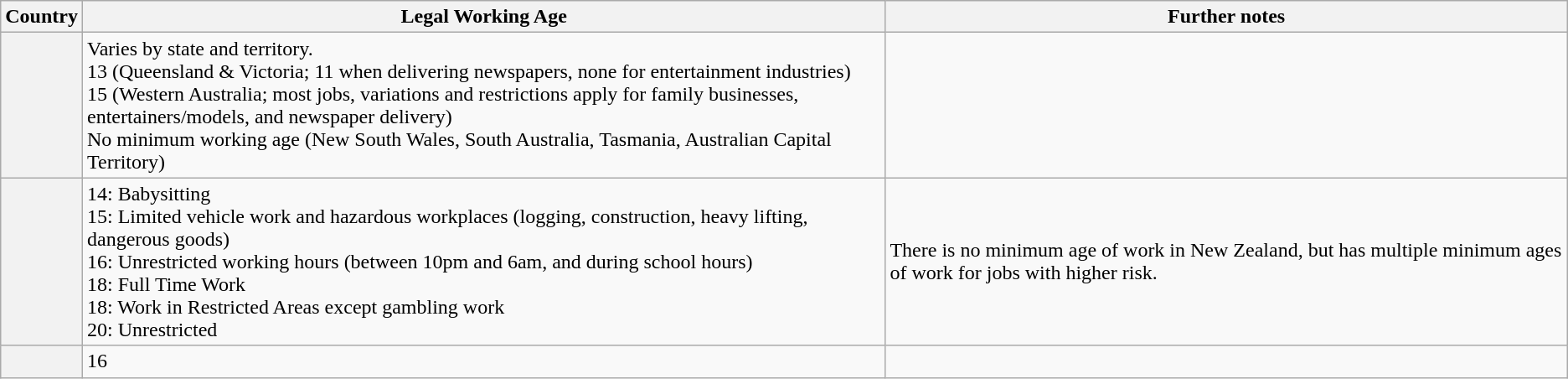<table class="wikitable">
<tr>
<th>Country</th>
<th>Legal Working Age</th>
<th>Further notes</th>
</tr>
<tr>
<th style="text-align: left;"></th>
<td>Varies by state and territory.<br>13 (Queensland & Victoria; 11 when delivering newspapers, none for entertainment industries)<br>15 (Western Australia; most jobs, variations and restrictions apply for family businesses, entertainers/models, and newspaper delivery)<br>No minimum working age (New South Wales, South Australia, Tasmania, Australian Capital Territory)</td>
<td></td>
</tr>
<tr>
<th style="text-align: left;"></th>
<td>14: Babysitting<br>15: Limited vehicle work and hazardous workplaces (logging, construction, heavy lifting, dangerous goods)<br>16: Unrestricted working hours (between 10pm and 6am, and during school hours)<br> 18: Full Time Work<br>18: Work in Restricted Areas except gambling work<br>20: Unrestricted</td>
<td>There is no minimum age of work in New Zealand, but has multiple minimum ages of work for jobs with higher risk.</td>
</tr>
<tr>
<th style="text-align: left;"></th>
<td>16</td>
<td></td>
</tr>
</table>
